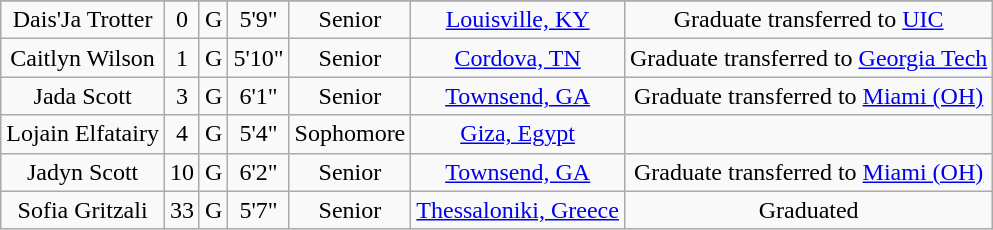<table class="wikitable sortable" style="text-align: center">
<tr align=center>
</tr>
<tr>
<td>Dais'Ja Trotter</td>
<td>0</td>
<td>G</td>
<td>5'9"</td>
<td>Senior</td>
<td><a href='#'>Louisville, KY</a></td>
<td>Graduate transferred to <a href='#'>UIC</a></td>
</tr>
<tr>
<td>Caitlyn Wilson</td>
<td>1</td>
<td>G</td>
<td>5'10"</td>
<td>Senior</td>
<td><a href='#'>Cordova, TN</a></td>
<td>Graduate transferred to <a href='#'>Georgia Tech</a></td>
</tr>
<tr>
<td>Jada Scott</td>
<td>3</td>
<td>G</td>
<td>6'1"</td>
<td>Senior</td>
<td><a href='#'>Townsend, GA</a></td>
<td>Graduate transferred to <a href='#'>Miami (OH)</a></td>
</tr>
<tr>
<td>Lojain Elfatairy</td>
<td>4</td>
<td>G</td>
<td>5'4"</td>
<td>Sophomore</td>
<td><a href='#'>Giza, Egypt</a></td>
<td></td>
</tr>
<tr>
<td>Jadyn Scott</td>
<td>10</td>
<td>G</td>
<td>6'2"</td>
<td>Senior</td>
<td><a href='#'>Townsend, GA</a></td>
<td>Graduate transferred to <a href='#'>Miami (OH)</a></td>
</tr>
<tr>
<td>Sofia Gritzali</td>
<td>33</td>
<td>G</td>
<td>5'7"</td>
<td>Senior</td>
<td><a href='#'>Thessaloniki, Greece</a></td>
<td>Graduated</td>
</tr>
</table>
